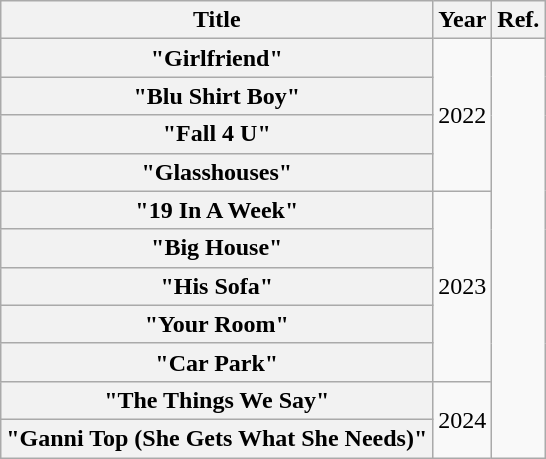<table class="wikitable plainrowheaders" style="text-align:center;">
<tr>
<th scope="col">Title</th>
<th scope="col">Year</th>
<th>Ref.</th>
</tr>
<tr>
<th scope="row">"Girlfriend"</th>
<td rowspan=4>2022</td>
<td rowspan=11></td>
</tr>
<tr>
<th scope="row">"Blu Shirt Boy"</th>
</tr>
<tr>
<th scope="row">"Fall 4 U"</th>
</tr>
<tr>
<th scope="row">"Glasshouses"</th>
</tr>
<tr>
<th scope="row">"19 In A Week"</th>
<td rowspan=5>2023</td>
</tr>
<tr>
<th scope="row">"Big House"</th>
</tr>
<tr>
<th scope="row">"His Sofa"</th>
</tr>
<tr>
<th scope="row">"Your Room"</th>
</tr>
<tr>
<th scope="row">"Car Park"</th>
</tr>
<tr>
<th scope="row">"The Things We Say"</th>
<td rowspan=2>2024</td>
</tr>
<tr>
<th scope="row">"Ganni Top (She Gets What She Needs)"</th>
</tr>
</table>
